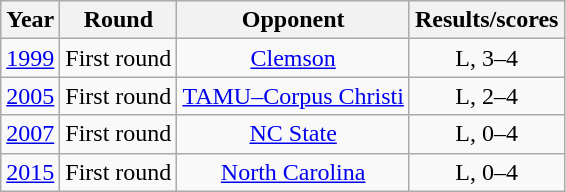<table class="wikitable">
<tr>
<th>Year</th>
<th>Round</th>
<th>Opponent</th>
<th>Results/scores</th>
</tr>
<tr style="text-align:center;">
<td><a href='#'>1999</a></td>
<td>First round</td>
<td><a href='#'>Clemson</a></td>
<td>L, 3–4</td>
</tr>
<tr style="text-align:center;">
<td><a href='#'>2005</a></td>
<td>First round</td>
<td><a href='#'>TAMU–Corpus Christi</a></td>
<td>L, 2–4</td>
</tr>
<tr style="text-align:center;">
<td><a href='#'>2007</a></td>
<td>First round</td>
<td><a href='#'>NC State</a></td>
<td>L, 0–4</td>
</tr>
<tr style="text-align:center;">
<td><a href='#'>2015</a></td>
<td>First round</td>
<td><a href='#'>North Carolina</a></td>
<td>L, 0–4</td>
</tr>
</table>
